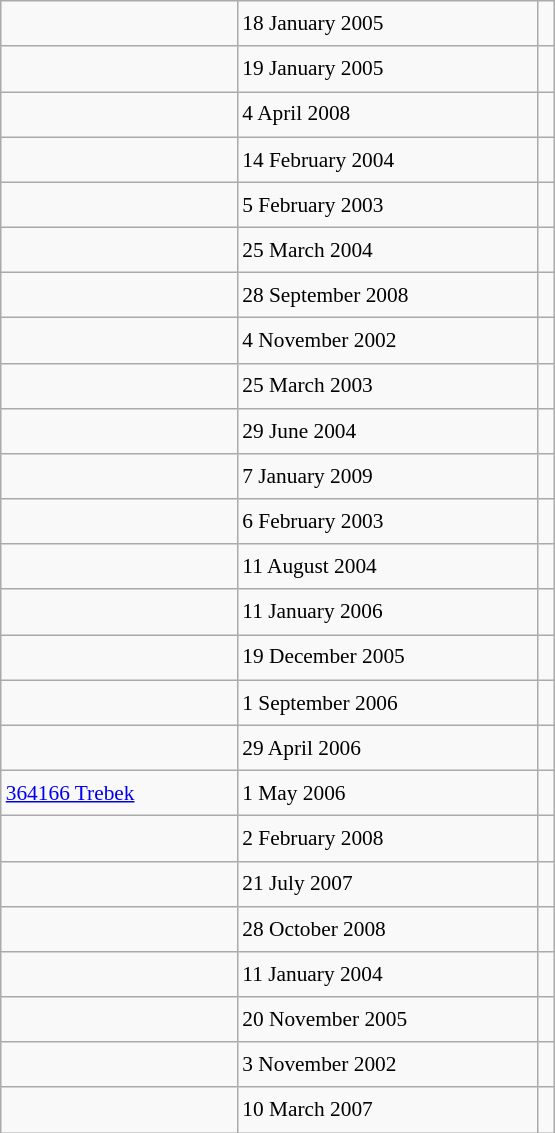<table class="wikitable" style="font-size: 89%; float: left; width: 26em; margin-right: 1em; line-height: 1.65em">
<tr>
<td></td>
<td>18 January 2005</td>
<td></td>
</tr>
<tr>
<td></td>
<td>19 January 2005</td>
<td></td>
</tr>
<tr>
<td></td>
<td>4 April 2008</td>
<td></td>
</tr>
<tr>
<td></td>
<td>14 February 2004</td>
<td></td>
</tr>
<tr>
<td></td>
<td>5 February 2003</td>
<td></td>
</tr>
<tr>
<td></td>
<td>25 March 2004</td>
<td></td>
</tr>
<tr>
<td></td>
<td>28 September 2008</td>
<td></td>
</tr>
<tr>
<td></td>
<td>4 November 2002</td>
<td></td>
</tr>
<tr>
<td></td>
<td>25 March 2003</td>
<td></td>
</tr>
<tr>
<td></td>
<td>29 June 2004</td>
<td></td>
</tr>
<tr>
<td></td>
<td>7 January 2009</td>
<td></td>
</tr>
<tr>
<td></td>
<td>6 February 2003</td>
<td></td>
</tr>
<tr>
<td></td>
<td>11 August 2004</td>
<td></td>
</tr>
<tr>
<td></td>
<td>11 January 2006</td>
<td></td>
</tr>
<tr>
<td></td>
<td>19 December 2005</td>
<td></td>
</tr>
<tr>
<td></td>
<td>1 September 2006</td>
<td></td>
</tr>
<tr>
<td></td>
<td>29 April 2006</td>
<td></td>
</tr>
<tr>
<td><a href='#'>364166 Trebek</a></td>
<td>1 May 2006</td>
<td></td>
</tr>
<tr>
<td></td>
<td>2 February 2008</td>
<td></td>
</tr>
<tr>
<td></td>
<td>21 July 2007</td>
<td></td>
</tr>
<tr>
<td></td>
<td>28 October 2008</td>
<td></td>
</tr>
<tr>
<td></td>
<td>11 January 2004</td>
<td></td>
</tr>
<tr>
<td></td>
<td>20 November 2005</td>
<td></td>
</tr>
<tr>
<td></td>
<td>3 November 2002</td>
<td></td>
</tr>
<tr>
<td></td>
<td>10 March 2007</td>
<td></td>
</tr>
</table>
